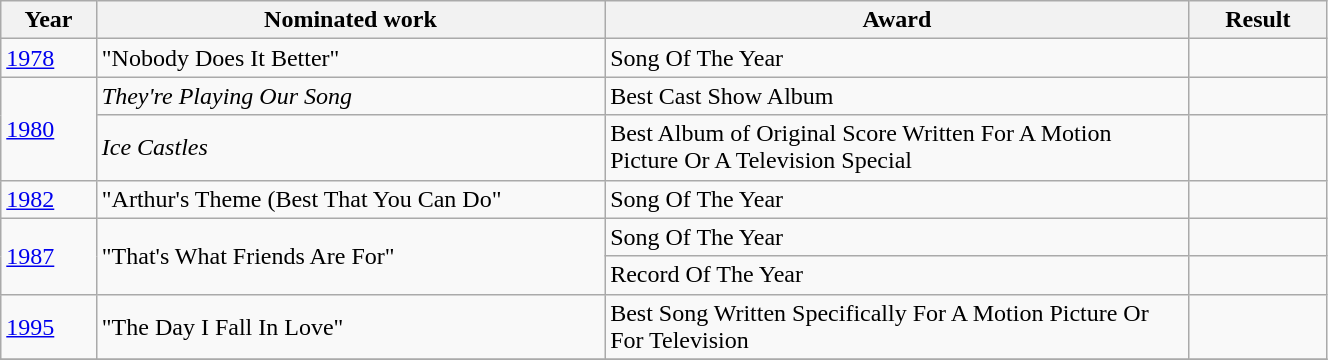<table class="wikitable" style="width:70%;">
<tr>
<th style="width:3%;">Year</th>
<th style="width:20%;">Nominated work</th>
<th style="width:23%;">Award</th>
<th style="width:5%;">Result</th>
</tr>
<tr>
<td><a href='#'>1978</a></td>
<td>"Nobody Does It Better"</td>
<td>Song Of The Year</td>
<td></td>
</tr>
<tr>
<td rowspan="2"><a href='#'>1980</a></td>
<td><em>They're Playing Our Song</em></td>
<td>Best Cast Show Album</td>
<td></td>
</tr>
<tr>
<td><em>Ice Castles</em></td>
<td>Best Album of Original Score Written For A Motion Picture Or A Television Special</td>
<td></td>
</tr>
<tr>
<td><a href='#'>1982</a></td>
<td>"Arthur's Theme (Best That You Can Do"</td>
<td>Song Of The Year</td>
<td></td>
</tr>
<tr>
<td rowspan="2"><a href='#'>1987</a></td>
<td rowspan="2">"That's What Friends Are For"</td>
<td>Song Of The Year</td>
<td></td>
</tr>
<tr>
<td>Record Of The Year</td>
<td></td>
</tr>
<tr>
<td><a href='#'>1995</a></td>
<td>"The Day I Fall In Love"</td>
<td>Best Song Written Specifically For A Motion Picture Or For Television</td>
<td></td>
</tr>
<tr>
</tr>
</table>
